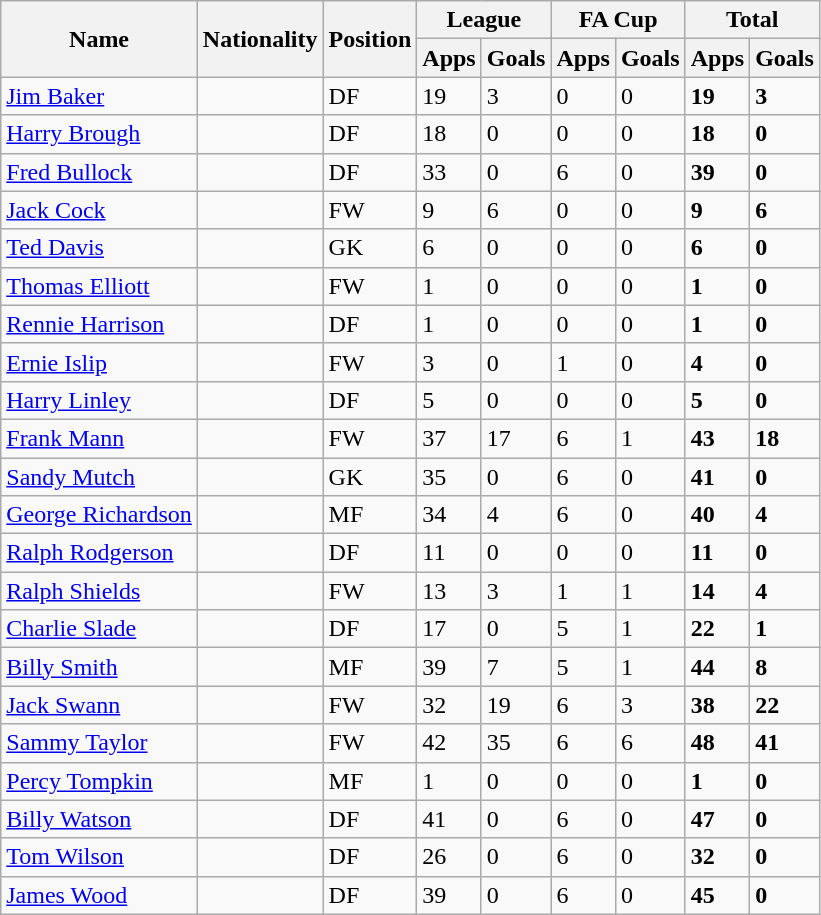<table class="wikitable sortable">
<tr>
<th scope=col rowspan=2>Name</th>
<th scope=col rowspan=2>Nationality</th>
<th scope=col rowspan=2>Position</th>
<th colspan=2>League</th>
<th colspan=2>FA Cup</th>
<th colspan=2>Total</th>
</tr>
<tr>
<th>Apps</th>
<th>Goals</th>
<th>Apps</th>
<th>Goals</th>
<th>Apps</th>
<th>Goals</th>
</tr>
<tr>
<td><a href='#'>Jim Baker</a></td>
<td></td>
<td>DF</td>
<td>19</td>
<td>3</td>
<td>0</td>
<td>0</td>
<td><strong>19</strong></td>
<td><strong>3</strong></td>
</tr>
<tr>
<td><a href='#'>Harry Brough</a></td>
<td></td>
<td>DF</td>
<td>18</td>
<td>0</td>
<td>0</td>
<td>0</td>
<td><strong>18</strong></td>
<td><strong>0</strong></td>
</tr>
<tr>
<td><a href='#'>Fred Bullock</a></td>
<td></td>
<td>DF</td>
<td>33</td>
<td>0</td>
<td>6</td>
<td>0</td>
<td><strong>39</strong></td>
<td><strong>0</strong></td>
</tr>
<tr>
<td><a href='#'>Jack Cock</a></td>
<td></td>
<td>FW</td>
<td>9</td>
<td>6</td>
<td>0</td>
<td>0</td>
<td><strong>9</strong></td>
<td><strong>6</strong></td>
</tr>
<tr>
<td><a href='#'>Ted Davis</a></td>
<td></td>
<td>GK</td>
<td>6</td>
<td>0</td>
<td>0</td>
<td>0</td>
<td><strong>6</strong></td>
<td><strong>0</strong></td>
</tr>
<tr>
<td><a href='#'>Thomas Elliott</a></td>
<td></td>
<td>FW</td>
<td>1</td>
<td>0</td>
<td>0</td>
<td>0</td>
<td><strong>1</strong></td>
<td><strong>0</strong></td>
</tr>
<tr>
<td><a href='#'>Rennie Harrison</a></td>
<td></td>
<td>DF</td>
<td>1</td>
<td>0</td>
<td>0</td>
<td>0</td>
<td><strong>1</strong></td>
<td><strong>0</strong></td>
</tr>
<tr>
<td><a href='#'>Ernie Islip</a></td>
<td></td>
<td>FW</td>
<td>3</td>
<td>0</td>
<td>1</td>
<td>0</td>
<td><strong>4</strong></td>
<td><strong>0</strong></td>
</tr>
<tr>
<td><a href='#'>Harry Linley</a></td>
<td></td>
<td>DF</td>
<td>5</td>
<td>0</td>
<td>0</td>
<td>0</td>
<td><strong>5</strong></td>
<td><strong>0</strong></td>
</tr>
<tr>
<td><a href='#'>Frank Mann</a></td>
<td></td>
<td>FW</td>
<td>37</td>
<td>17</td>
<td>6</td>
<td>1</td>
<td><strong>43</strong></td>
<td><strong>18</strong></td>
</tr>
<tr>
<td><a href='#'>Sandy Mutch</a></td>
<td></td>
<td>GK</td>
<td>35</td>
<td>0</td>
<td>6</td>
<td>0</td>
<td><strong>41</strong></td>
<td><strong>0</strong></td>
</tr>
<tr>
<td><a href='#'>George Richardson</a></td>
<td></td>
<td>MF</td>
<td>34</td>
<td>4</td>
<td>6</td>
<td>0</td>
<td><strong>40</strong></td>
<td><strong>4</strong></td>
</tr>
<tr>
<td><a href='#'>Ralph Rodgerson</a></td>
<td></td>
<td>DF</td>
<td>11</td>
<td>0</td>
<td>0</td>
<td>0</td>
<td><strong>11</strong></td>
<td><strong>0</strong></td>
</tr>
<tr>
<td><a href='#'>Ralph Shields</a></td>
<td></td>
<td>FW</td>
<td>13</td>
<td>3</td>
<td>1</td>
<td>1</td>
<td><strong>14</strong></td>
<td><strong>4</strong></td>
</tr>
<tr>
<td><a href='#'>Charlie Slade</a></td>
<td></td>
<td>DF</td>
<td>17</td>
<td>0</td>
<td>5</td>
<td>1</td>
<td><strong>22</strong></td>
<td><strong>1</strong></td>
</tr>
<tr>
<td><a href='#'>Billy Smith</a></td>
<td></td>
<td>MF</td>
<td>39</td>
<td>7</td>
<td>5</td>
<td>1</td>
<td><strong>44</strong></td>
<td><strong>8</strong></td>
</tr>
<tr>
<td><a href='#'>Jack Swann</a></td>
<td></td>
<td>FW</td>
<td>32</td>
<td>19</td>
<td>6</td>
<td>3</td>
<td><strong>38</strong></td>
<td><strong>22</strong></td>
</tr>
<tr>
<td><a href='#'>Sammy Taylor</a></td>
<td></td>
<td>FW</td>
<td>42</td>
<td>35</td>
<td>6</td>
<td>6</td>
<td><strong>48</strong></td>
<td><strong>41</strong></td>
</tr>
<tr>
<td><a href='#'>Percy Tompkin</a></td>
<td></td>
<td>MF</td>
<td>1</td>
<td>0</td>
<td>0</td>
<td>0</td>
<td><strong>1</strong></td>
<td><strong>0</strong></td>
</tr>
<tr>
<td><a href='#'>Billy Watson</a></td>
<td></td>
<td>DF</td>
<td>41</td>
<td>0</td>
<td>6</td>
<td>0</td>
<td><strong>47</strong></td>
<td><strong>0</strong></td>
</tr>
<tr>
<td><a href='#'>Tom Wilson</a></td>
<td></td>
<td>DF</td>
<td>26</td>
<td>0</td>
<td>6</td>
<td>0</td>
<td><strong>32</strong></td>
<td><strong>0</strong></td>
</tr>
<tr>
<td><a href='#'>James Wood</a></td>
<td></td>
<td>DF</td>
<td>39</td>
<td>0</td>
<td>6</td>
<td>0</td>
<td><strong>45</strong></td>
<td><strong>0</strong></td>
</tr>
</table>
